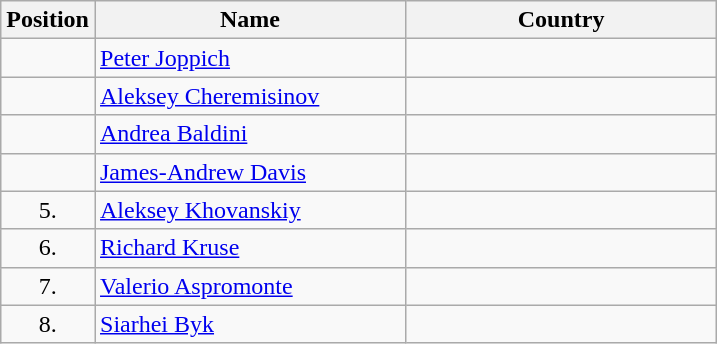<table class="wikitable">
<tr>
<th width="20">Position</th>
<th width="200">Name</th>
<th width="200">Country</th>
</tr>
<tr>
<td align="center"></td>
<td><a href='#'>Peter Joppich</a></td>
<td></td>
</tr>
<tr>
<td align="center"></td>
<td><a href='#'>Aleksey Cheremisinov</a></td>
<td></td>
</tr>
<tr>
<td align="center"></td>
<td><a href='#'>Andrea Baldini</a></td>
<td></td>
</tr>
<tr>
<td align="center"></td>
<td><a href='#'>James-Andrew Davis</a></td>
<td></td>
</tr>
<tr>
<td align="center">5.</td>
<td><a href='#'>Aleksey Khovanskiy</a></td>
<td></td>
</tr>
<tr>
<td align="center">6.</td>
<td><a href='#'>Richard Kruse</a></td>
<td></td>
</tr>
<tr>
<td align="center">7.</td>
<td><a href='#'>Valerio Aspromonte</a></td>
<td></td>
</tr>
<tr>
<td align="center">8.</td>
<td><a href='#'>Siarhei Byk</a></td>
<td></td>
</tr>
</table>
